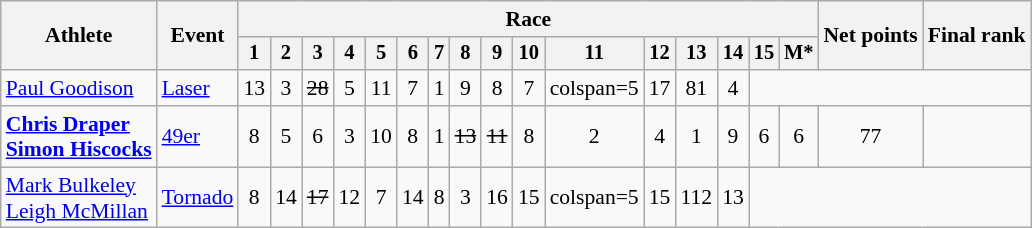<table class="wikitable" style="font-size:90%">
<tr>
<th rowspan=2>Athlete</th>
<th rowspan=2>Event</th>
<th colspan=16>Race</th>
<th rowspan=2>Net points</th>
<th rowspan=2>Final rank</th>
</tr>
<tr style="font-size:95%">
<th>1</th>
<th>2</th>
<th>3</th>
<th>4</th>
<th>5</th>
<th>6</th>
<th>7</th>
<th>8</th>
<th>9</th>
<th>10</th>
<th>11</th>
<th>12</th>
<th>13</th>
<th>14</th>
<th>15</th>
<th>M*</th>
</tr>
<tr align=center>
<td align=left><a href='#'>Paul Goodison</a></td>
<td align=left><a href='#'>Laser</a></td>
<td>13</td>
<td>3</td>
<td><s>28</s></td>
<td>5</td>
<td>11</td>
<td>7</td>
<td>1</td>
<td>9</td>
<td>8</td>
<td>7</td>
<td>colspan=5 </td>
<td>17</td>
<td>81</td>
<td>4</td>
</tr>
<tr align=center>
<td align=left><strong><a href='#'>Chris Draper</a><br><a href='#'>Simon Hiscocks</a></strong></td>
<td align=left><a href='#'>49er</a></td>
<td>8</td>
<td>5</td>
<td>6</td>
<td>3</td>
<td>10</td>
<td>8</td>
<td>1</td>
<td><s>13</s></td>
<td><s>11</s></td>
<td>8</td>
<td>2</td>
<td>4</td>
<td>1</td>
<td>9</td>
<td>6</td>
<td>6</td>
<td>77</td>
<td></td>
</tr>
<tr align=center>
<td align=left><a href='#'>Mark Bulkeley</a><br><a href='#'>Leigh McMillan</a></td>
<td align=left><a href='#'>Tornado</a></td>
<td>8</td>
<td>14</td>
<td><s>17</s></td>
<td>12</td>
<td>7</td>
<td>14</td>
<td>8</td>
<td>3</td>
<td>16</td>
<td>15</td>
<td>colspan=5 </td>
<td>15</td>
<td>112</td>
<td>13</td>
</tr>
</table>
